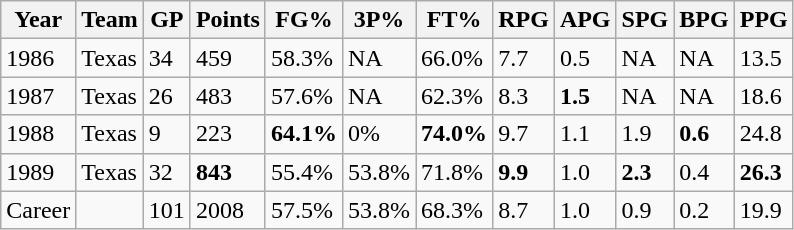<table class="wikitable">
<tr>
<th>Year</th>
<th>Team</th>
<th>GP</th>
<th>Points</th>
<th>FG%</th>
<th>3P%</th>
<th>FT%</th>
<th>RPG</th>
<th>APG</th>
<th>SPG</th>
<th>BPG</th>
<th>PPG</th>
</tr>
<tr>
<td>1986</td>
<td>Texas</td>
<td>34</td>
<td>459</td>
<td>58.3%</td>
<td>NA</td>
<td>66.0%</td>
<td>7.7</td>
<td>0.5</td>
<td>NA</td>
<td>NA</td>
<td>13.5</td>
</tr>
<tr>
<td>1987</td>
<td>Texas</td>
<td>26</td>
<td>483</td>
<td>57.6%</td>
<td>NA</td>
<td>62.3%</td>
<td>8.3</td>
<td><strong>1.5</strong></td>
<td>NA</td>
<td>NA</td>
<td>18.6</td>
</tr>
<tr>
<td>1988</td>
<td>Texas</td>
<td>9</td>
<td>223</td>
<td><strong>64.1%</strong></td>
<td>0%</td>
<td><strong>74.0%</strong></td>
<td>9.7</td>
<td>1.1</td>
<td>1.9</td>
<td><strong>0.6</strong></td>
<td>24.8</td>
</tr>
<tr>
<td>1989</td>
<td>Texas</td>
<td>32</td>
<td><strong>843</strong></td>
<td>55.4%</td>
<td>53.8%</td>
<td>71.8%</td>
<td><strong>9.9</strong></td>
<td>1.0</td>
<td><strong>2.3</strong></td>
<td>0.4</td>
<td><strong>26.3</strong></td>
</tr>
<tr>
<td>Career</td>
<td></td>
<td>101</td>
<td>2008</td>
<td>57.5%</td>
<td>53.8%</td>
<td>68.3%</td>
<td>8.7</td>
<td>1.0</td>
<td>0.9</td>
<td>0.2</td>
<td>19.9</td>
</tr>
</table>
